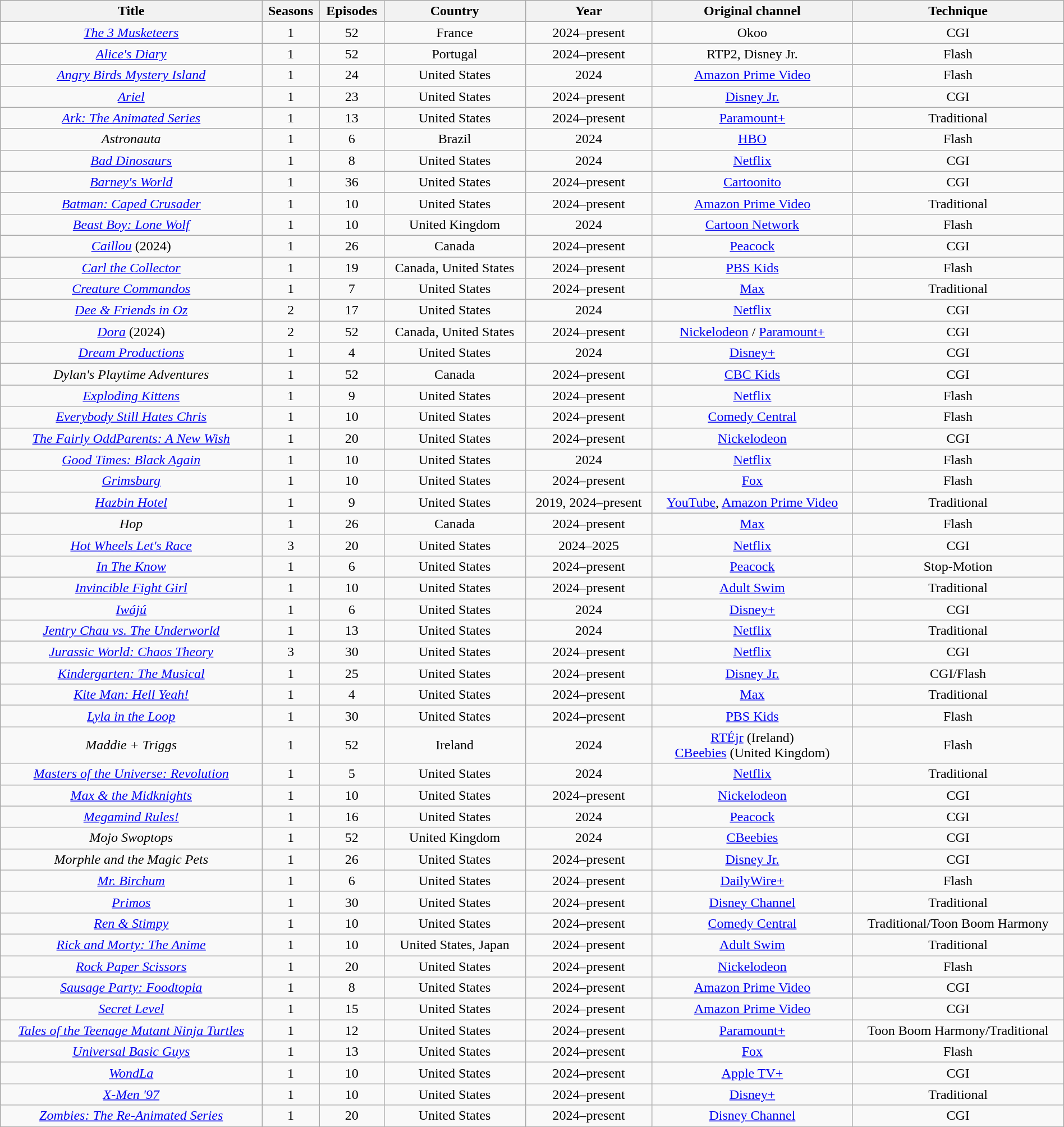<table class="wikitable sortable" style="text-align:center; width:100%;">
<tr>
<th>Title</th>
<th>Seasons</th>
<th>Episodes</th>
<th>Country</th>
<th>Year</th>
<th>Original channel</th>
<th>Technique</th>
</tr>
<tr>
<td><em><a href='#'>The 3 Musketeers</a></em></td>
<td>1</td>
<td>52</td>
<td>France</td>
<td>2024–present</td>
<td>Okoo</td>
<td>CGI</td>
</tr>
<tr>
<td><em><a href='#'>Alice's Diary</a></em></td>
<td>1</td>
<td>52</td>
<td>Portugal</td>
<td>2024–present</td>
<td>RTP2, Disney Jr.</td>
<td>Flash</td>
</tr>
<tr>
<td><em><a href='#'>Angry Birds Mystery Island</a></em></td>
<td>1</td>
<td>24</td>
<td>United States</td>
<td>2024</td>
<td><a href='#'>Amazon Prime Video</a></td>
<td>Flash</td>
</tr>
<tr>
<td><em><a href='#'>Ariel</a></em></td>
<td>1</td>
<td>23</td>
<td>United States</td>
<td>2024–present</td>
<td><a href='#'>Disney Jr.</a></td>
<td>CGI</td>
</tr>
<tr>
<td><em><a href='#'>Ark: The Animated Series</a></em></td>
<td>1</td>
<td>13</td>
<td>United States</td>
<td>2024–present</td>
<td><a href='#'>Paramount+</a></td>
<td>Traditional</td>
</tr>
<tr>
<td><em>Astronauta</em></td>
<td>1</td>
<td>6</td>
<td>Brazil</td>
<td>2024</td>
<td><a href='#'>HBO</a></td>
<td>Flash</td>
</tr>
<tr>
<td><em><a href='#'>Bad Dinosaurs</a></em></td>
<td>1</td>
<td>8</td>
<td>United States</td>
<td>2024</td>
<td><a href='#'>Netflix</a></td>
<td>CGI</td>
</tr>
<tr>
<td><em><a href='#'>Barney's World</a></em></td>
<td>1</td>
<td>36</td>
<td>United States</td>
<td>2024–present</td>
<td><a href='#'>Cartoonito</a></td>
<td>CGI</td>
</tr>
<tr>
<td><em><a href='#'>Batman: Caped Crusader</a></em></td>
<td>1</td>
<td>10</td>
<td>United States</td>
<td>2024–present</td>
<td><a href='#'>Amazon Prime Video</a></td>
<td>Traditional</td>
</tr>
<tr>
<td><em><a href='#'>Beast Boy: Lone Wolf</a></em></td>
<td>1</td>
<td>10</td>
<td>United Kingdom</td>
<td>2024</td>
<td><a href='#'>Cartoon Network</a></td>
<td>Flash</td>
</tr>
<tr>
<td><em><a href='#'>Caillou</a></em> (2024)</td>
<td>1</td>
<td>26</td>
<td>Canada</td>
<td>2024–present</td>
<td><a href='#'>Peacock</a></td>
<td>CGI</td>
</tr>
<tr>
<td><em><a href='#'>Carl the Collector</a></em></td>
<td>1</td>
<td>19</td>
<td>Canada, United States</td>
<td>2024–present</td>
<td><a href='#'>PBS Kids</a></td>
<td>Flash</td>
</tr>
<tr>
<td><em><a href='#'>Creature Commandos</a></em></td>
<td>1</td>
<td>7</td>
<td>United States</td>
<td>2024–present</td>
<td><a href='#'>Max</a></td>
<td>Traditional</td>
</tr>
<tr>
<td><em><a href='#'>Dee & Friends in Oz</a></em></td>
<td>2</td>
<td>17</td>
<td>United States</td>
<td>2024</td>
<td><a href='#'>Netflix</a></td>
<td>CGI</td>
</tr>
<tr>
<td><em><a href='#'>Dora</a></em> (2024)</td>
<td>2</td>
<td>52</td>
<td>Canada, United States</td>
<td>2024–present</td>
<td><a href='#'>Nickelodeon</a> / <a href='#'>Paramount+</a></td>
<td>CGI</td>
</tr>
<tr>
<td><em><a href='#'>Dream Productions</a></em></td>
<td>1</td>
<td>4</td>
<td>United States</td>
<td>2024</td>
<td><a href='#'>Disney+</a></td>
<td>CGI</td>
</tr>
<tr>
<td><em>Dylan's Playtime Adventures</em></td>
<td>1</td>
<td>52</td>
<td>Canada</td>
<td>2024–present</td>
<td><a href='#'>CBC Kids</a></td>
<td>CGI</td>
</tr>
<tr>
<td><em><a href='#'>Exploding Kittens</a></em></td>
<td>1</td>
<td>9</td>
<td>United States</td>
<td>2024–present</td>
<td><a href='#'>Netflix</a></td>
<td>Flash</td>
</tr>
<tr>
<td><em><a href='#'>Everybody Still Hates Chris</a></em></td>
<td>1</td>
<td>10</td>
<td>United States</td>
<td>2024–present</td>
<td><a href='#'>Comedy Central</a></td>
<td>Flash</td>
</tr>
<tr>
<td><em><a href='#'>The Fairly OddParents: A New Wish</a></em></td>
<td>1</td>
<td>20</td>
<td>United States</td>
<td>2024–present</td>
<td><a href='#'>Nickelodeon</a></td>
<td>CGI</td>
</tr>
<tr>
<td><em><a href='#'>Good Times: Black Again</a></em></td>
<td>1</td>
<td>10</td>
<td>United States</td>
<td>2024</td>
<td><a href='#'>Netflix</a></td>
<td>Flash</td>
</tr>
<tr>
<td><em><a href='#'>Grimsburg</a></em></td>
<td>1</td>
<td>10</td>
<td>United States</td>
<td>2024–present</td>
<td><a href='#'>Fox</a></td>
<td>Flash</td>
</tr>
<tr>
<td><em><a href='#'>Hazbin Hotel</a></em></td>
<td>1</td>
<td>9</td>
<td>United States</td>
<td>2019, 2024–present</td>
<td><a href='#'>YouTube</a>, <a href='#'>Amazon Prime Video</a></td>
<td>Traditional</td>
</tr>
<tr>
<td><em>Hop</em></td>
<td>1</td>
<td>26</td>
<td>Canada</td>
<td>2024–present</td>
<td><a href='#'>Max</a></td>
<td>Flash</td>
</tr>
<tr>
<td><em><a href='#'>Hot Wheels Let's Race</a></em></td>
<td>3</td>
<td>20</td>
<td>United States</td>
<td>2024–2025</td>
<td><a href='#'>Netflix</a></td>
<td>CGI</td>
</tr>
<tr>
<td><em><a href='#'>In The Know</a></em></td>
<td>1</td>
<td>6</td>
<td>United States</td>
<td>2024–present</td>
<td><a href='#'>Peacock</a></td>
<td>Stop-Motion</td>
</tr>
<tr>
<td><em><a href='#'>Invincible Fight Girl</a></em></td>
<td>1</td>
<td>10</td>
<td>United States</td>
<td>2024–present</td>
<td><a href='#'>Adult Swim</a></td>
<td>Traditional</td>
</tr>
<tr>
<td><em><a href='#'>Iwájú</a></em></td>
<td>1</td>
<td>6</td>
<td>United States</td>
<td>2024</td>
<td><a href='#'>Disney+</a></td>
<td>CGI</td>
</tr>
<tr>
<td><em><a href='#'>Jentry Chau vs. The Underworld</a></em></td>
<td>1</td>
<td>13</td>
<td>United States</td>
<td>2024</td>
<td><a href='#'>Netflix</a></td>
<td>Traditional</td>
</tr>
<tr>
<td><em><a href='#'>Jurassic World: Chaos Theory</a></em></td>
<td>3</td>
<td>30</td>
<td>United States</td>
<td>2024–present</td>
<td><a href='#'>Netflix</a></td>
<td>CGI</td>
</tr>
<tr>
<td><em><a href='#'>Kindergarten: The Musical</a></em></td>
<td>1</td>
<td>25</td>
<td>United States</td>
<td>2024–present</td>
<td><a href='#'>Disney Jr.</a></td>
<td>CGI/Flash</td>
</tr>
<tr>
<td><em><a href='#'>Kite Man: Hell Yeah!</a></em></td>
<td>1</td>
<td>4</td>
<td>United States</td>
<td>2024–present</td>
<td><a href='#'>Max</a></td>
<td>Traditional</td>
</tr>
<tr>
<td><em><a href='#'>Lyla in the Loop</a></em></td>
<td>1</td>
<td>30</td>
<td>United States</td>
<td>2024–present</td>
<td><a href='#'>PBS Kids</a></td>
<td>Flash</td>
</tr>
<tr>
<td><em>Maddie + Triggs</em></td>
<td>1</td>
<td>52</td>
<td>Ireland</td>
<td>2024</td>
<td><a href='#'>RTÉjr</a> (Ireland)<br><a href='#'>CBeebies</a> (United Kingdom)</td>
<td>Flash</td>
</tr>
<tr>
<td><em><a href='#'>Masters of the Universe: Revolution</a></em></td>
<td>1</td>
<td>5</td>
<td>United States</td>
<td>2024</td>
<td><a href='#'>Netflix</a></td>
<td>Traditional</td>
</tr>
<tr>
<td><em><a href='#'>Max & the Midknights</a></em></td>
<td>1</td>
<td>10</td>
<td>United States</td>
<td>2024–present</td>
<td><a href='#'>Nickelodeon</a></td>
<td>CGI</td>
</tr>
<tr>
<td><em><a href='#'>Megamind Rules!</a></em></td>
<td>1</td>
<td>16</td>
<td>United States</td>
<td>2024</td>
<td><a href='#'>Peacock</a></td>
<td>CGI</td>
</tr>
<tr>
<td><em>Mojo Swoptops</em></td>
<td>1</td>
<td>52</td>
<td>United Kingdom</td>
<td>2024</td>
<td><a href='#'>CBeebies</a></td>
<td>CGI</td>
</tr>
<tr>
<td><em>Morphle and the Magic Pets</em></td>
<td>1</td>
<td>26</td>
<td>United States</td>
<td>2024–present</td>
<td><a href='#'>Disney Jr.</a></td>
<td>CGI</td>
</tr>
<tr>
<td><em><a href='#'>Mr. Birchum</a></em></td>
<td>1</td>
<td>6</td>
<td>United States</td>
<td>2024–present</td>
<td><a href='#'>DailyWire+</a></td>
<td>Flash</td>
</tr>
<tr>
<td><em><a href='#'>Primos</a></em></td>
<td>1</td>
<td>30</td>
<td>United States</td>
<td>2024–present</td>
<td><a href='#'>Disney Channel</a></td>
<td>Traditional</td>
</tr>
<tr>
<td><em><a href='#'>Ren & Stimpy</a></em></td>
<td>1</td>
<td>10</td>
<td>United States</td>
<td>2024–present</td>
<td><a href='#'>Comedy Central</a></td>
<td>Traditional/Toon Boom Harmony</td>
</tr>
<tr>
<td><em><a href='#'>Rick and Morty: The Anime</a></em></td>
<td>1</td>
<td>10</td>
<td>United States, Japan</td>
<td>2024–present</td>
<td><a href='#'>Adult Swim</a></td>
<td>Traditional</td>
</tr>
<tr>
<td><em><a href='#'>Rock Paper Scissors</a></em></td>
<td>1</td>
<td>20</td>
<td>United States</td>
<td>2024–present</td>
<td><a href='#'>Nickelodeon</a></td>
<td>Flash</td>
</tr>
<tr>
<td><em><a href='#'>Sausage Party: Foodtopia</a></em></td>
<td>1</td>
<td>8</td>
<td>United States</td>
<td>2024–present</td>
<td><a href='#'>Amazon Prime Video</a></td>
<td>CGI</td>
</tr>
<tr>
<td><em><a href='#'>Secret Level</a></em></td>
<td>1</td>
<td>15</td>
<td>United States</td>
<td>2024–present</td>
<td><a href='#'>Amazon Prime Video</a></td>
<td>CGI</td>
</tr>
<tr>
<td><em><a href='#'>Tales of the Teenage Mutant Ninja Turtles</a></em></td>
<td>1</td>
<td>12</td>
<td>United States</td>
<td>2024–present</td>
<td><a href='#'>Paramount+</a></td>
<td>Toon Boom Harmony/Traditional</td>
</tr>
<tr>
<td><em><a href='#'>Universal Basic Guys</a></em></td>
<td>1</td>
<td>13</td>
<td>United States</td>
<td>2024–present</td>
<td><a href='#'>Fox</a></td>
<td>Flash</td>
</tr>
<tr>
<td><em><a href='#'>WondLa</a></em></td>
<td>1</td>
<td>10</td>
<td>United States</td>
<td>2024–present</td>
<td><a href='#'>Apple TV+</a></td>
<td>CGI</td>
</tr>
<tr>
<td><em><a href='#'>X-Men '97</a></em></td>
<td>1</td>
<td>10</td>
<td>United States</td>
<td>2024–present</td>
<td><a href='#'>Disney+</a></td>
<td>Traditional</td>
</tr>
<tr>
<td><em><a href='#'>Zombies: The Re-Animated Series</a></em></td>
<td>1</td>
<td>20</td>
<td>United States</td>
<td>2024–present</td>
<td><a href='#'>Disney Channel</a></td>
<td>CGI</td>
</tr>
</table>
